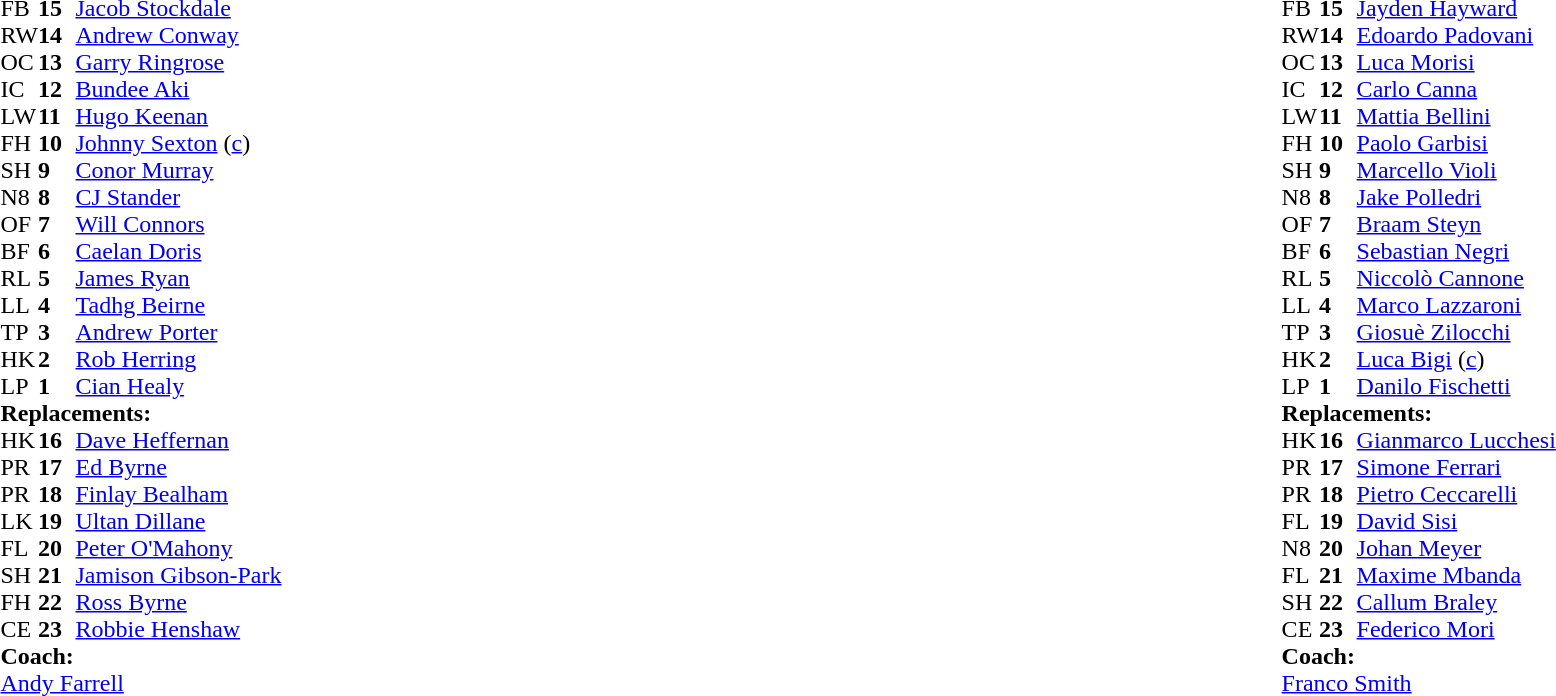<table style="width:100%">
<tr>
<td style="vertical-align:top; width:50%"><br><table cellspacing="0" cellpadding="0">
<tr>
<th width="25"></th>
<th width="25"></th>
</tr>
<tr>
<td>FB</td>
<td><strong>15</strong></td>
<td><a href='#'>Jacob Stockdale</a></td>
</tr>
<tr>
<td>RW</td>
<td><strong>14</strong></td>
<td><a href='#'>Andrew Conway</a></td>
</tr>
<tr>
<td>OC</td>
<td><strong>13</strong></td>
<td><a href='#'>Garry Ringrose</a></td>
<td></td>
<td></td>
</tr>
<tr>
<td>IC</td>
<td><strong>12</strong></td>
<td><a href='#'>Bundee Aki</a></td>
</tr>
<tr>
<td>LW</td>
<td><strong>11</strong></td>
<td><a href='#'>Hugo Keenan</a></td>
</tr>
<tr>
<td>FH</td>
<td><strong>10</strong></td>
<td><a href='#'>Johnny Sexton</a> (<a href='#'>c</a>)</td>
<td></td>
<td></td>
</tr>
<tr>
<td>SH</td>
<td><strong>9</strong></td>
<td><a href='#'>Conor Murray</a></td>
<td></td>
<td></td>
</tr>
<tr>
<td>N8</td>
<td><strong>8</strong></td>
<td><a href='#'>CJ Stander</a></td>
</tr>
<tr>
<td>OF</td>
<td><strong>7</strong></td>
<td><a href='#'>Will Connors</a></td>
</tr>
<tr>
<td>BF</td>
<td><strong>6</strong></td>
<td><a href='#'>Caelan Doris</a></td>
<td></td>
<td></td>
</tr>
<tr>
<td>RL</td>
<td><strong>5</strong></td>
<td><a href='#'>James Ryan</a></td>
<td></td>
<td></td>
</tr>
<tr>
<td>LL</td>
<td><strong>4</strong></td>
<td><a href='#'>Tadhg Beirne</a></td>
</tr>
<tr>
<td>TP</td>
<td><strong>3</strong></td>
<td><a href='#'>Andrew Porter</a></td>
<td></td>
<td></td>
</tr>
<tr>
<td>HK</td>
<td><strong>2</strong></td>
<td><a href='#'>Rob Herring</a></td>
<td></td>
<td></td>
</tr>
<tr>
<td>LP</td>
<td><strong>1</strong></td>
<td><a href='#'>Cian Healy</a></td>
<td></td>
<td></td>
</tr>
<tr>
<td colspan="4"><strong>Replacements:</strong></td>
</tr>
<tr>
<td>HK</td>
<td><strong>16</strong></td>
<td><a href='#'>Dave Heffernan</a></td>
<td></td>
<td></td>
</tr>
<tr>
<td>PR</td>
<td><strong>17</strong></td>
<td><a href='#'>Ed Byrne</a></td>
<td></td>
<td></td>
</tr>
<tr>
<td>PR</td>
<td><strong>18</strong></td>
<td><a href='#'>Finlay Bealham</a></td>
<td></td>
<td></td>
</tr>
<tr>
<td>LK</td>
<td><strong>19</strong></td>
<td><a href='#'>Ultan Dillane</a></td>
<td></td>
<td></td>
</tr>
<tr>
<td>FL</td>
<td><strong>20</strong></td>
<td><a href='#'>Peter O'Mahony</a></td>
<td></td>
<td></td>
</tr>
<tr>
<td>SH</td>
<td><strong>21</strong></td>
<td><a href='#'>Jamison Gibson-Park</a></td>
<td></td>
<td></td>
</tr>
<tr>
<td>FH</td>
<td><strong>22</strong></td>
<td><a href='#'>Ross Byrne</a></td>
<td></td>
<td></td>
</tr>
<tr>
<td>CE</td>
<td><strong>23</strong></td>
<td><a href='#'>Robbie Henshaw</a></td>
<td></td>
<td></td>
</tr>
<tr>
<td colspan="4"><strong>Coach:</strong></td>
</tr>
<tr>
<td colspan="4"><a href='#'>Andy Farrell</a></td>
</tr>
</table>
</td>
<td style="vertical-align:top"></td>
<td style="vertical-align:top; width:50%"><br><table cellspacing="0" cellpadding="0" style="margin:auto">
<tr>
<th width="25"></th>
<th width="25"></th>
</tr>
<tr>
<td>FB</td>
<td><strong>15</strong></td>
<td><a href='#'>Jayden Hayward</a></td>
</tr>
<tr>
<td>RW</td>
<td><strong>14</strong></td>
<td><a href='#'>Edoardo Padovani</a></td>
</tr>
<tr>
<td>OC</td>
<td><strong>13</strong></td>
<td><a href='#'>Luca Morisi</a></td>
<td></td>
<td></td>
</tr>
<tr>
<td>IC</td>
<td><strong>12</strong></td>
<td><a href='#'>Carlo Canna</a></td>
</tr>
<tr>
<td>LW</td>
<td><strong>11</strong></td>
<td><a href='#'>Mattia Bellini</a></td>
</tr>
<tr>
<td>FH</td>
<td><strong>10</strong></td>
<td><a href='#'>Paolo Garbisi</a></td>
</tr>
<tr>
<td>SH</td>
<td><strong>9</strong></td>
<td><a href='#'>Marcello Violi</a></td>
<td></td>
<td></td>
</tr>
<tr>
<td>N8</td>
<td><strong>8</strong></td>
<td><a href='#'>Jake Polledri</a></td>
</tr>
<tr>
<td>OF</td>
<td><strong>7</strong></td>
<td><a href='#'>Braam Steyn</a></td>
</tr>
<tr>
<td>BF</td>
<td><strong>6</strong></td>
<td><a href='#'>Sebastian Negri</a></td>
<td></td>
<td></td>
</tr>
<tr>
<td>RL</td>
<td><strong>5</strong></td>
<td><a href='#'>Niccolò Cannone</a></td>
<td></td>
<td></td>
</tr>
<tr>
<td>LL</td>
<td><strong>4</strong></td>
<td><a href='#'>Marco Lazzaroni</a></td>
<td></td>
<td></td>
</tr>
<tr>
<td>TP</td>
<td><strong>3</strong></td>
<td><a href='#'>Giosuè Zilocchi</a></td>
<td></td>
<td></td>
</tr>
<tr>
<td>HK</td>
<td><strong>2</strong></td>
<td><a href='#'>Luca Bigi</a> (<a href='#'>c</a>)</td>
<td></td>
<td></td>
</tr>
<tr>
<td>LP</td>
<td><strong>1</strong></td>
<td><a href='#'>Danilo Fischetti</a></td>
<td></td>
<td></td>
</tr>
<tr>
<td colspan="4"><strong>Replacements:</strong></td>
</tr>
<tr>
<td>HK</td>
<td><strong>16</strong></td>
<td><a href='#'>Gianmarco Lucchesi</a></td>
<td></td>
<td></td>
</tr>
<tr>
<td>PR</td>
<td><strong>17</strong></td>
<td><a href='#'>Simone Ferrari</a></td>
<td></td>
<td></td>
</tr>
<tr>
<td>PR</td>
<td><strong>18</strong></td>
<td><a href='#'>Pietro Ceccarelli</a></td>
<td></td>
<td></td>
</tr>
<tr>
<td>FL</td>
<td><strong>19</strong></td>
<td><a href='#'>David Sisi</a></td>
<td></td>
<td></td>
</tr>
<tr>
<td>N8</td>
<td><strong>20</strong></td>
<td><a href='#'>Johan Meyer</a></td>
<td></td>
<td></td>
</tr>
<tr>
<td>FL</td>
<td><strong>21</strong></td>
<td><a href='#'>Maxime Mbanda</a></td>
<td></td>
<td></td>
</tr>
<tr>
<td>SH</td>
<td><strong>22</strong></td>
<td><a href='#'>Callum Braley</a></td>
<td></td>
<td></td>
</tr>
<tr>
<td>CE</td>
<td><strong>23</strong></td>
<td><a href='#'>Federico Mori</a></td>
<td></td>
<td></td>
</tr>
<tr>
<td colspan="4"><strong>Coach:</strong></td>
</tr>
<tr>
<td colspan="4"><a href='#'>Franco Smith</a></td>
</tr>
</table>
</td>
</tr>
</table>
